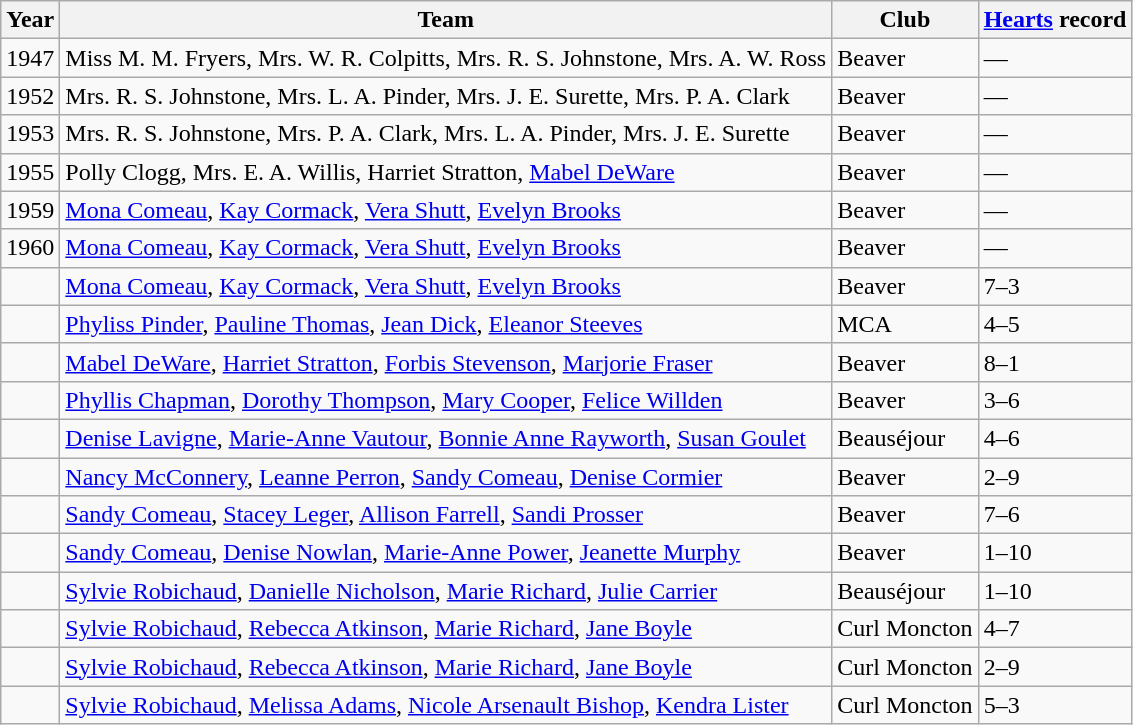<table class="wikitable">
<tr>
<th>Year</th>
<th>Team</th>
<th>Club</th>
<th><a href='#'>Hearts</a> record</th>
</tr>
<tr>
<td>1947</td>
<td>Miss M. M. Fryers, Mrs. W. R. Colpitts, Mrs. R. S. Johnstone, Mrs. A. W. Ross</td>
<td>Beaver</td>
<td>—</td>
</tr>
<tr>
<td>1952</td>
<td>Mrs. R. S. Johnstone, Mrs. L. A. Pinder, Mrs. J. E. Surette, Mrs. P. A. Clark</td>
<td>Beaver</td>
<td>—</td>
</tr>
<tr>
<td>1953</td>
<td>Mrs. R. S. Johnstone, Mrs. P. A. Clark, Mrs. L. A. Pinder, Mrs. J. E. Surette</td>
<td>Beaver</td>
<td>—</td>
</tr>
<tr>
<td>1955</td>
<td>Polly Clogg, Mrs. E. A. Willis, Harriet Stratton, <a href='#'>Mabel DeWare</a></td>
<td>Beaver</td>
<td>—</td>
</tr>
<tr>
<td>1959</td>
<td><a href='#'>Mona Comeau</a>, <a href='#'>Kay Cormack</a>, <a href='#'>Vera Shutt</a>, <a href='#'>Evelyn Brooks</a></td>
<td>Beaver</td>
<td>—</td>
</tr>
<tr>
<td>1960</td>
<td><a href='#'>Mona Comeau</a>, <a href='#'>Kay Cormack</a>, <a href='#'>Vera Shutt</a>, <a href='#'>Evelyn Brooks</a></td>
<td>Beaver</td>
<td>—</td>
</tr>
<tr>
<td></td>
<td><a href='#'>Mona Comeau</a>, <a href='#'>Kay Cormack</a>, <a href='#'>Vera Shutt</a>, <a href='#'>Evelyn Brooks</a></td>
<td>Beaver</td>
<td>7–3 </td>
</tr>
<tr>
<td></td>
<td><a href='#'>Phyliss Pinder</a>, <a href='#'>Pauline Thomas</a>, <a href='#'>Jean Dick</a>, <a href='#'>Eleanor Steeves</a></td>
<td>MCA</td>
<td>4–5</td>
</tr>
<tr>
<td></td>
<td><a href='#'>Mabel DeWare</a>, <a href='#'>Harriet Stratton</a>, <a href='#'>Forbis Stevenson</a>, <a href='#'>Marjorie Fraser</a></td>
<td>Beaver</td>
<td>8–1 </td>
</tr>
<tr>
<td></td>
<td><a href='#'>Phyllis Chapman</a>, <a href='#'>Dorothy Thompson</a>, <a href='#'>Mary Cooper</a>, <a href='#'>Felice Willden</a></td>
<td>Beaver</td>
<td>3–6</td>
</tr>
<tr>
<td></td>
<td><a href='#'>Denise Lavigne</a>, <a href='#'>Marie-Anne Vautour</a>, <a href='#'>Bonnie Anne Rayworth</a>, <a href='#'>Susan Goulet</a></td>
<td>Beauséjour</td>
<td>4–6</td>
</tr>
<tr>
<td></td>
<td><a href='#'>Nancy McConnery</a>, <a href='#'>Leanne Perron</a>, <a href='#'>Sandy Comeau</a>, <a href='#'>Denise Cormier</a></td>
<td>Beaver</td>
<td>2–9</td>
</tr>
<tr>
<td></td>
<td><a href='#'>Sandy Comeau</a>, <a href='#'>Stacey Leger</a>, <a href='#'>Allison Farrell</a>, <a href='#'>Sandi Prosser</a></td>
<td>Beaver</td>
<td>7–6</td>
</tr>
<tr>
<td></td>
<td><a href='#'>Sandy Comeau</a>, <a href='#'>Denise Nowlan</a>, <a href='#'>Marie-Anne Power</a>, <a href='#'>Jeanette Murphy</a></td>
<td>Beaver</td>
<td>1–10</td>
</tr>
<tr>
<td></td>
<td><a href='#'>Sylvie Robichaud</a>, <a href='#'>Danielle Nicholson</a>, <a href='#'>Marie Richard</a>, <a href='#'>Julie Carrier</a></td>
<td>Beauséjour</td>
<td>1–10</td>
</tr>
<tr>
<td></td>
<td><a href='#'>Sylvie Robichaud</a>, <a href='#'>Rebecca Atkinson</a>, <a href='#'>Marie Richard</a>, <a href='#'>Jane Boyle</a></td>
<td>Curl Moncton</td>
<td>4–7</td>
</tr>
<tr>
<td></td>
<td><a href='#'>Sylvie Robichaud</a>, <a href='#'>Rebecca Atkinson</a>, <a href='#'>Marie Richard</a>, <a href='#'>Jane Boyle</a></td>
<td>Curl Moncton</td>
<td>2–9</td>
</tr>
<tr>
<td></td>
<td><a href='#'>Sylvie Robichaud</a>, <a href='#'>Melissa Adams</a>, <a href='#'>Nicole Arsenault Bishop</a>, <a href='#'>Kendra Lister</a></td>
<td>Curl Moncton</td>
<td>5–3</td>
</tr>
</table>
